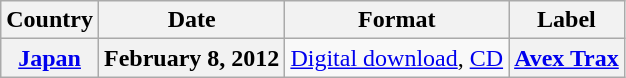<table class="wikitable plainrowheaders">
<tr>
<th scope="col">Country</th>
<th>Date</th>
<th>Format</th>
<th>Label</th>
</tr>
<tr>
<th scope="row"><a href='#'>Japan</a></th>
<th scope="row" rowspan="1">February 8, 2012</th>
<td><a href='#'>Digital download</a>, <a href='#'>CD</a></td>
<th scope="row"><a href='#'>Avex Trax</a></th>
</tr>
</table>
